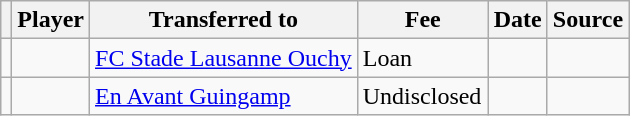<table class="wikitable plainrowheaders sortable">
<tr>
<th></th>
<th scope="col">Player</th>
<th>Transferred to</th>
<th style="width: 80px;">Fee</th>
<th scope="col">Date</th>
<th scope="col">Source</th>
</tr>
<tr>
<td align="center"></td>
<td> </td>
<td> <a href='#'>FC Stade Lausanne Ouchy</a></td>
<td>Loan</td>
<td></td>
<td></td>
</tr>
<tr>
<td align="center"></td>
<td> </td>
<td> <a href='#'>En Avant Guingamp</a></td>
<td>Undisclosed</td>
<td></td>
<td></td>
</tr>
</table>
